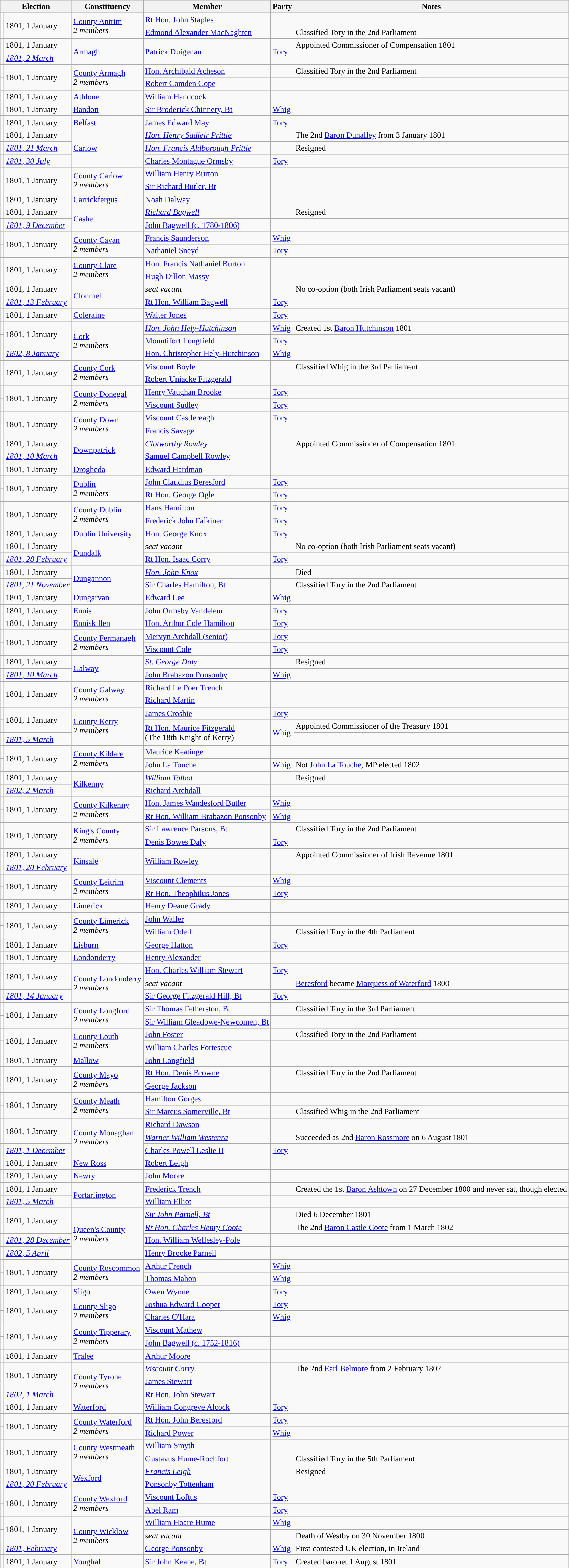<table class="wikitable">
<tr>
<th colspan="2">Election</th>
<th>Constituency</th>
<th>Member</th>
<th>Party</th>
<th>Notes</th>
</tr>
<tr>
<td style="background-color: white"></td>
<td rowspan="2">1801, 1 January</td>
<td rowspan="2"><a href='#'>County Antrim</a><br><em>2 members</em></td>
<td><a href='#'>Rt Hon. John Staples</a></td>
<td></td>
<td></td>
</tr>
<tr>
<td style="background-color: white"></td>
<td><a href='#'>Edmond Alexander MacNaghten</a></td>
<td></td>
<td>Classified Tory in the 2nd Parliament</td>
</tr>
<tr>
<td style="background-color: "></td>
<td>1801, 1 January</td>
<td rowspan="2"><a href='#'>Armagh</a></td>
<td rowspan="2"><a href='#'>Patrick Duigenan</a></td>
<td rowspan="2"><a href='#'>Tory</a></td>
<td>Appointed Commissioner of Compensation 1801</td>
</tr>
<tr>
<td style="background-color: "></td>
<td><a href='#'><em>1801, 2 March</em></a></td>
<td></td>
</tr>
<tr>
<td style="background-color: white"></td>
<td rowspan="2">1801, 1 January</td>
<td rowspan="2"><a href='#'>County Armagh</a><br><em>2 members</em></td>
<td><a href='#'>Hon. Archibald Acheson</a></td>
<td></td>
<td>Classified Tory in the 2nd Parliament</td>
</tr>
<tr>
<td style="background-color: white"></td>
<td><a href='#'>Robert Camden Cope</a></td>
<td></td>
<td></td>
</tr>
<tr>
<td style="background-color: white"></td>
<td>1801, 1 January</td>
<td><a href='#'>Athlone</a></td>
<td><a href='#'>William Handcock</a></td>
<td></td>
<td></td>
</tr>
<tr>
<td style="background-color: "></td>
<td>1801, 1 January</td>
<td><a href='#'>Bandon</a></td>
<td><a href='#'>Sir Broderick Chinnery, Bt</a></td>
<td><a href='#'>Whig</a></td>
<td></td>
</tr>
<tr>
<td style="background-color: "></td>
<td>1801, 1 January</td>
<td><a href='#'>Belfast</a></td>
<td><a href='#'>James Edward May</a></td>
<td><a href='#'>Tory</a></td>
<td></td>
</tr>
<tr>
<td style="background-color: white"></td>
<td>1801, 1 January</td>
<td rowspan="3"><a href='#'>Carlow</a></td>
<td><a href='#'><em>Hon. Henry Sadleir Prittie</em></a></td>
<td></td>
<td>The 2nd <a href='#'>Baron Dunalley</a> from 3 January 1801</td>
</tr>
<tr>
<td style="background-color: white"></td>
<td><a href='#'><em>1801, 21 March</em></a></td>
<td><a href='#'><em>Hon. Francis Aldborough Prittie</em></a></td>
<td></td>
<td>Resigned</td>
</tr>
<tr>
<td style="background-color: "></td>
<td><a href='#'><em>1801, 30 July</em></a></td>
<td><a href='#'>Charles Montague Ormsby</a></td>
<td><a href='#'>Tory</a></td>
<td></td>
</tr>
<tr>
<td style="background-color: white"></td>
<td rowspan="2">1801, 1 January</td>
<td rowspan="2"><a href='#'>County Carlow</a><br><em>2 members</em></td>
<td><a href='#'>William Henry Burton</a></td>
<td></td>
<td></td>
</tr>
<tr>
<td style="background-color: white"></td>
<td><a href='#'>Sir Richard Butler, Bt</a></td>
<td></td>
<td></td>
</tr>
<tr>
<td style="background-color: white"></td>
<td>1801, 1 January</td>
<td><a href='#'>Carrickfergus</a></td>
<td><a href='#'>Noah Dalway</a></td>
<td></td>
<td></td>
</tr>
<tr>
<td style="background-color: white"></td>
<td>1801, 1 January</td>
<td rowspan="2"><a href='#'>Cashel</a></td>
<td><em><a href='#'>Richard Bagwell</a></em></td>
<td></td>
<td>Resigned</td>
</tr>
<tr>
<td style="background-color: white"></td>
<td><a href='#'><em>1801, 9 December</em></a></td>
<td><a href='#'>John Bagwell (c. 1780-1806)</a></td>
<td></td>
<td></td>
</tr>
<tr>
<td style="background-color: "></td>
<td rowspan="2">1801, 1 January</td>
<td rowspan="2"><a href='#'>County Cavan</a><br><em>2 members</em></td>
<td><a href='#'>Francis Saunderson</a></td>
<td><a href='#'>Whig</a></td>
<td></td>
</tr>
<tr>
<td style="background-color: "></td>
<td><a href='#'>Nathaniel Sneyd</a></td>
<td><a href='#'>Tory</a></td>
<td></td>
</tr>
<tr>
<td style="background-color: white"></td>
<td rowspan="2">1801, 1 January</td>
<td rowspan="2"><a href='#'>County Clare</a><br><em>2 members</em></td>
<td><a href='#'>Hon. Francis Nathaniel Burton</a></td>
<td></td>
<td></td>
</tr>
<tr>
<td style="background-color: white"></td>
<td><a href='#'>Hugh Dillon Massy</a></td>
<td></td>
<td></td>
</tr>
<tr>
<td style="background-color: white"></td>
<td>1801, 1 January</td>
<td rowspan="2"><a href='#'>Clonmel</a></td>
<td><em>seat vacant</em></td>
<td></td>
<td>No co-option (both Irish Parliament seats vacant)</td>
</tr>
<tr>
<td style="background-color: "></td>
<td><a href='#'><em>1801, 13 February</em></a></td>
<td><a href='#'>Rt Hon. William Bagwell</a></td>
<td><a href='#'>Tory</a></td>
<td></td>
</tr>
<tr>
<td style="background-color: "></td>
<td>1801, 1 January</td>
<td><a href='#'>Coleraine</a></td>
<td><a href='#'>Walter Jones</a></td>
<td><a href='#'>Tory</a></td>
<td></td>
</tr>
<tr>
<td style="background-color: "></td>
<td rowspan="2">1801, 1 January</td>
<td rowspan="3"><a href='#'>Cork</a><br><em>2 members</em></td>
<td><a href='#'><em>Hon. John Hely-Hutchinson</em></a></td>
<td><a href='#'>Whig</a></td>
<td>Created 1st <a href='#'>Baron Hutchinson</a> 1801</td>
</tr>
<tr>
<td style="background-color: "></td>
<td><a href='#'>Mountifort Longfield</a></td>
<td><a href='#'>Tory</a></td>
<td></td>
</tr>
<tr>
<td style="background-color: "></td>
<td><a href='#'><em>1802, 8 January</em></a></td>
<td><a href='#'>Hon. Christopher Hely-Hutchinson</a></td>
<td><a href='#'>Whig</a></td>
<td></td>
</tr>
<tr>
<td style="background-color: white"></td>
<td rowspan="2">1801, 1 January</td>
<td rowspan="2"><a href='#'>County Cork</a><br><em>2 members</em></td>
<td><a href='#'>Viscount Boyle</a></td>
<td></td>
<td>Classified Whig in the 3rd Parliament</td>
</tr>
<tr>
<td style="background-color: white"></td>
<td><a href='#'>Robert Uniacke Fitzgerald</a></td>
<td></td>
<td></td>
</tr>
<tr>
<td style="background-color: "></td>
<td rowspan="2">1801, 1 January</td>
<td rowspan="2"><a href='#'>County Donegal</a><br><em>2 members</em></td>
<td><a href='#'>Henry Vaughan Brooke</a></td>
<td><a href='#'>Tory</a></td>
<td></td>
</tr>
<tr>
<td style="background-color: "></td>
<td><a href='#'>Viscount Sudley</a></td>
<td><a href='#'>Tory</a></td>
<td></td>
</tr>
<tr>
<td style="background-color: "></td>
<td rowspan="2">1801, 1 January</td>
<td rowspan="2"><a href='#'>County Down</a><br><em>2 members</em></td>
<td><a href='#'>Viscount Castlereagh</a></td>
<td><a href='#'>Tory</a></td>
<td></td>
</tr>
<tr>
<td style="background-color: white"></td>
<td><a href='#'>Francis Savage</a></td>
<td></td>
<td></td>
</tr>
<tr>
<td style="background-color: white"></td>
<td>1801, 1 January</td>
<td rowspan="2"><a href='#'>Downpatrick</a></td>
<td><em><a href='#'>Clotworthy Rowley</a></em></td>
<td></td>
<td>Appointed Commissioner of Compensation 1801</td>
</tr>
<tr>
<td style="background-color: white"></td>
<td><a href='#'><em>1801, 10 March</em></a></td>
<td><a href='#'>Samuel Campbell Rowley</a></td>
<td></td>
<td></td>
</tr>
<tr>
<td style="background-color: white"></td>
<td>1801, 1 January</td>
<td><a href='#'>Drogheda</a></td>
<td><a href='#'>Edward Hardman</a></td>
<td></td>
<td></td>
</tr>
<tr>
<td style="background-color: "></td>
<td rowspan="2">1801, 1 January</td>
<td rowspan="2"><a href='#'>Dublin</a><br><em>2 members</em></td>
<td><a href='#'>John Claudius Beresford</a></td>
<td><a href='#'>Tory</a></td>
<td></td>
</tr>
<tr>
<td style="background-color: "></td>
<td><a href='#'>Rt Hon. George Ogle</a></td>
<td><a href='#'>Tory</a></td>
<td></td>
</tr>
<tr>
<td style="background-color: "></td>
<td rowspan="2">1801, 1 January</td>
<td rowspan="2"><a href='#'>County Dublin</a><br><em>2 members</em></td>
<td><a href='#'>Hans Hamilton</a></td>
<td><a href='#'>Tory</a></td>
<td></td>
</tr>
<tr>
<td style="background-color: "></td>
<td><a href='#'>Frederick John Falkiner</a></td>
<td><a href='#'>Tory</a></td>
<td></td>
</tr>
<tr>
<td style="background-color: "></td>
<td>1801, 1 January</td>
<td><a href='#'>Dublin University</a></td>
<td><a href='#'>Hon. George Knox</a></td>
<td><a href='#'>Tory</a></td>
<td></td>
</tr>
<tr>
<td style="background-color: white"></td>
<td>1801, 1 January</td>
<td rowspan="2"><a href='#'>Dundalk</a></td>
<td><em>seat vacant</em></td>
<td></td>
<td>No co-option (both Irish Parliament seats vacant)</td>
</tr>
<tr>
<td style="background-color: "></td>
<td><a href='#'><em>1801, 28 February</em></a></td>
<td><a href='#'>Rt Hon. Isaac Corry</a></td>
<td><a href='#'>Tory</a></td>
<td></td>
</tr>
<tr>
<td style="background-color: white"></td>
<td>1801, 1 January</td>
<td rowspan="2"><a href='#'>Dungannon</a></td>
<td><a href='#'><em>Hon. John Knox</em></a></td>
<td></td>
<td>Died</td>
</tr>
<tr>
<td style="background-color: white"></td>
<td><a href='#'><em>1801, 21 November</em></a></td>
<td><a href='#'>Sir Charles Hamilton, Bt</a></td>
<td></td>
<td>Classified Tory in the 2nd Parliament</td>
</tr>
<tr>
<td style="background-color: "></td>
<td>1801, 1 January</td>
<td><a href='#'>Dungarvan</a></td>
<td><a href='#'>Edward Lee</a></td>
<td><a href='#'>Whig</a></td>
<td></td>
</tr>
<tr>
<td style="background-color: "></td>
<td>1801, 1 January</td>
<td><a href='#'>Ennis</a></td>
<td><a href='#'>John Ormsby Vandeleur</a></td>
<td><a href='#'>Tory</a></td>
<td></td>
</tr>
<tr>
<td style="background-color: "></td>
<td>1801, 1 January</td>
<td><a href='#'>Enniskillen</a></td>
<td><a href='#'>Hon. Arthur Cole Hamilton</a></td>
<td><a href='#'>Tory</a></td>
<td></td>
</tr>
<tr>
<td style="background-color: "></td>
<td rowspan="2">1801, 1 January</td>
<td rowspan="2"><a href='#'>County Fermanagh</a><br><em>2 members</em></td>
<td><a href='#'>Mervyn Archdall (senior)</a></td>
<td><a href='#'>Tory</a></td>
<td></td>
</tr>
<tr>
<td style="background-color: "></td>
<td><a href='#'>Viscount Cole</a></td>
<td><a href='#'>Tory</a></td>
<td></td>
</tr>
<tr>
<td style="background-color: white"></td>
<td>1801, 1 January</td>
<td rowspan="2"><a href='#'>Galway</a></td>
<td><em><a href='#'>St. George Daly</a></em></td>
<td></td>
<td>Resigned</td>
</tr>
<tr>
<td style="background-color: "></td>
<td><a href='#'><em>1801, 10 March</em></a></td>
<td><a href='#'>John Brabazon Ponsonby</a></td>
<td><a href='#'>Whig</a></td>
<td></td>
</tr>
<tr>
<td style="background-color: white"></td>
<td rowspan="2">1801, 1 January</td>
<td rowspan="2"><a href='#'>County Galway</a><br><em>2 members</em></td>
<td><a href='#'>Richard Le Poer Trench</a></td>
<td></td>
<td></td>
</tr>
<tr>
<td style="background-color: white"></td>
<td><a href='#'>Richard Martin</a></td>
<td></td>
<td></td>
</tr>
<tr>
<td style="background-color: "></td>
<td rowspan="2">1801, 1 January</td>
<td rowspan="3"><a href='#'>County Kerry</a><br><em>2 members</em></td>
<td><a href='#'>James Crosbie</a></td>
<td><a href='#'>Tory</a></td>
<td></td>
</tr>
<tr>
<td style="background-color: "></td>
<td rowspan="2"><a href='#'>Rt Hon. Maurice Fitzgerald</a><br>(The 18th Knight of Kerry)</td>
<td rowspan="2"><a href='#'>Whig</a></td>
<td>Appointed Commissioner of the Treasury 1801</td>
</tr>
<tr>
<td style="background-color: white"></td>
<td><a href='#'><em>1801, 5 March</em></a></td>
<td></td>
</tr>
<tr>
<td style="background-color: white"></td>
<td rowspan="2">1801, 1 January</td>
<td rowspan="2"><a href='#'>County Kildare</a><br><em>2 members</em></td>
<td><a href='#'>Maurice Keatinge</a></td>
<td></td>
<td></td>
</tr>
<tr>
<td style="background-color: "></td>
<td><a href='#'>John La Touche</a></td>
<td><a href='#'>Whig</a></td>
<td>Not <a href='#'>John La Touche</a>, MP elected 1802</td>
</tr>
<tr>
<td style="background-color: white"></td>
<td>1801, 1 January</td>
<td rowspan="2"><a href='#'>Kilkenny</a></td>
<td><a href='#'><em>William Talbot</em></a></td>
<td></td>
<td>Resigned</td>
</tr>
<tr>
<td style="background-color: white"></td>
<td><a href='#'><em>1802, 2 March</em></a></td>
<td><a href='#'>Richard Archdall</a></td>
<td></td>
<td></td>
</tr>
<tr>
<td style="background-color: "></td>
<td rowspan="2">1801, 1 January</td>
<td rowspan="2"><a href='#'>County Kilkenny</a><br><em>2 members</em></td>
<td><a href='#'>Hon. James Wandesford Butler</a></td>
<td><a href='#'>Whig</a></td>
<td></td>
</tr>
<tr>
<td style="background-color: "></td>
<td><a href='#'>Rt Hon. William Brabazon Ponsonby</a></td>
<td><a href='#'>Whig</a></td>
<td></td>
</tr>
<tr>
<td style="background-color: white"></td>
<td rowspan="2">1801, 1 January</td>
<td rowspan="2"><a href='#'>King's County</a><br><em>2 members</em></td>
<td><a href='#'>Sir Lawrence Parsons, Bt</a></td>
<td></td>
<td>Classified Tory in the 2nd Parliament</td>
</tr>
<tr>
<td style="background-color: "></td>
<td><a href='#'>Denis Bowes Daly</a></td>
<td><a href='#'>Tory</a></td>
<td></td>
</tr>
<tr>
<td style="background-color: white"></td>
<td>1801, 1 January</td>
<td rowspan="2"><a href='#'>Kinsale</a></td>
<td rowspan="2"><a href='#'>William Rowley</a></td>
<td rowspan="2"></td>
<td>Appointed Commissioner of Irish Revenue 1801</td>
</tr>
<tr>
<td style="background-color: white"></td>
<td><a href='#'><em>1801, 20 February</em></a></td>
<td></td>
</tr>
<tr>
<td style="background-color: "></td>
<td rowspan="2">1801, 1 January</td>
<td rowspan="2"><a href='#'>County Leitrim</a><br><em>2 members</em></td>
<td><a href='#'>Viscount Clements</a></td>
<td><a href='#'>Whig</a></td>
<td></td>
</tr>
<tr>
<td style="background-color: "></td>
<td><a href='#'>Rt Hon. Theophilus Jones</a></td>
<td><a href='#'>Tory</a></td>
<td></td>
</tr>
<tr>
<td style="background-color: white"></td>
<td>1801, 1 January</td>
<td><a href='#'>Limerick</a></td>
<td><a href='#'>Henry Deane Grady</a></td>
<td></td>
<td></td>
</tr>
<tr>
<td style="background-color: white"></td>
<td rowspan="2">1801, 1 January</td>
<td rowspan="2"><a href='#'>County Limerick</a><br><em>2 members</em></td>
<td><a href='#'>John Waller</a></td>
<td></td>
<td></td>
</tr>
<tr>
<td style="background-color: white"></td>
<td><a href='#'>William Odell</a></td>
<td></td>
<td>Classified Tory in the 4th Parliament</td>
</tr>
<tr>
<td style="background-color: "></td>
<td>1801, 1 January</td>
<td><a href='#'>Lisburn</a></td>
<td><a href='#'>George Hatton</a></td>
<td><a href='#'>Tory</a></td>
<td></td>
</tr>
<tr>
<td style="background-color: white"></td>
<td>1801, 1 January</td>
<td><a href='#'>Londonderry</a></td>
<td><a href='#'>Henry Alexander</a></td>
<td></td>
<td></td>
</tr>
<tr>
<td style="background-color: "></td>
<td rowspan="2">1801, 1 January</td>
<td rowspan="3"><a href='#'>County Londonderry</a><br><em>2 members</em></td>
<td><a href='#'>Hon. Charles William Stewart</a></td>
<td><a href='#'>Tory</a></td>
<td></td>
</tr>
<tr>
<td style="background-color: white"></td>
<td><em>seat vacant</em></td>
<td></td>
<td><a href='#'>Beresford</a> became <a href='#'>Marquess of Waterford</a> 1800</td>
</tr>
<tr>
<td style="background-color: "></td>
<td><a href='#'><em>1801, 14 January </em></a></td>
<td><a href='#'>Sir George Fitzgerald Hill, Bt</a></td>
<td><a href='#'>Tory</a></td>
<td></td>
</tr>
<tr>
<td style="background-color: white"></td>
<td rowspan="2">1801, 1 January</td>
<td rowspan="2"><a href='#'>County Longford</a><br><em>2 members</em></td>
<td><a href='#'>Sir Thomas Fetherston, Bt</a></td>
<td></td>
<td>Classified Tory in the 3rd Parliament</td>
</tr>
<tr>
<td style="background-color: white"></td>
<td><a href='#'>Sir William Gleadowe-Newcomen, Bt</a></td>
<td></td>
<td></td>
</tr>
<tr>
<td style="background-color: white"></td>
<td rowspan="2">1801, 1 January</td>
<td rowspan="2"><a href='#'>County Louth</a><br><em>2 members</em></td>
<td><a href='#'>John Foster</a></td>
<td></td>
<td>Classified Tory in the 2nd Parliament</td>
</tr>
<tr>
<td style="background-color: white"></td>
<td><a href='#'>William Charles Fortescue</a></td>
<td></td>
<td></td>
</tr>
<tr>
<td style="background-color: white"></td>
<td>1801, 1 January</td>
<td><a href='#'>Mallow</a></td>
<td><a href='#'>John Longfield</a></td>
<td></td>
<td></td>
</tr>
<tr>
<td style="background-color: white"></td>
<td rowspan="2">1801, 1 January</td>
<td rowspan="2"><a href='#'>County Mayo</a><br><em>2 members</em></td>
<td><a href='#'>Rt Hon. Denis Browne</a></td>
<td></td>
<td>Classified Tory in the 2nd Parliament</td>
</tr>
<tr>
<td style="background-color: white"></td>
<td><a href='#'>George Jackson</a></td>
<td></td>
<td></td>
</tr>
<tr>
<td style="background-color: white"></td>
<td rowspan="2">1801, 1 January</td>
<td rowspan="2"><a href='#'>County Meath</a><br><em>2 members</em></td>
<td><a href='#'>Hamilton Gorges</a></td>
<td></td>
<td></td>
</tr>
<tr>
<td style="background-color: white"></td>
<td><a href='#'>Sir Marcus Somerville, Bt</a></td>
<td></td>
<td>Classified Whig in the 2nd Parliament</td>
</tr>
<tr>
<td style="background-color: white"></td>
<td rowspan="2">1801, 1 January</td>
<td rowspan="3"><a href='#'>County Monaghan</a><br><em>2 members</em></td>
<td><a href='#'>Richard Dawson</a></td>
<td></td>
<td></td>
</tr>
<tr>
<td style="background-color: white"></td>
<td><a href='#'><em>Warner William Westenra</em></a></td>
<td></td>
<td>Succeeded as 2nd <a href='#'>Baron Rossmore</a> on 6 August 1801</td>
</tr>
<tr>
<td style="background-color: "></td>
<td><a href='#'><em>1801, 1 December</em></a></td>
<td><a href='#'>Charles Powell Leslie II</a></td>
<td><a href='#'>Tory</a></td>
<td></td>
</tr>
<tr>
<td style="background-color: white"></td>
<td>1801, 1 January</td>
<td><a href='#'>New Ross</a></td>
<td><a href='#'>Robert Leigh</a></td>
<td></td>
<td></td>
</tr>
<tr>
<td style="background-color: white"></td>
<td>1801, 1 January</td>
<td><a href='#'>Newry</a></td>
<td><a href='#'>John Moore</a></td>
<td></td>
<td></td>
</tr>
<tr>
<td style="background-color: white"></td>
<td>1801, 1 January</td>
<td rowspan="2"><a href='#'>Portarlington</a></td>
<td><a href='#'>Frederick Trench</a></td>
<td></td>
<td>Created the 1st <a href='#'>Baron Ashtown</a> on 27 December 1800 and never sat, though elected</td>
</tr>
<tr>
<td style="background-color: white"></td>
<td><a href='#'><em>1801, 5 March</em></a></td>
<td><a href='#'>William Elliot</a></td>
<td></td>
<td></td>
</tr>
<tr>
<td style="background-color: white"></td>
<td rowspan="2">1801, 1 January</td>
<td rowspan="4"><a href='#'>Queen's County</a><br><em>2 members</em></td>
<td><a href='#'><em>Sir John Parnell, Bt</em></a></td>
<td></td>
<td>Died 6 December 1801</td>
</tr>
<tr>
<td style="background-color: white"></td>
<td><a href='#'><em>Rt Hon. Charles Henry Coote</em></a></td>
<td></td>
<td>The 2nd <a href='#'>Baron Castle Coote</a> from 1 March 1802</td>
</tr>
<tr>
<td style="background-color: white"></td>
<td><a href='#'><em>1801, 28 December</em></a></td>
<td><a href='#'>Hon. William Wellesley-Pole</a></td>
<td></td>
<td></td>
</tr>
<tr>
<td style="background-color: white"></td>
<td><a href='#'><em>1802, 5 April</em></a></td>
<td><a href='#'>Henry Brooke Parnell</a></td>
<td></td>
<td></td>
</tr>
<tr>
<td style="background-color: "></td>
<td rowspan="2">1801, 1 January</td>
<td rowspan="2"><a href='#'>County Roscommon</a><br><em>2 members</em></td>
<td><a href='#'>Arthur French</a></td>
<td><a href='#'>Whig</a></td>
<td></td>
</tr>
<tr>
<td style="background-color: "></td>
<td><a href='#'>Thomas Mahon</a></td>
<td><a href='#'>Whig</a></td>
<td></td>
</tr>
<tr>
<td style="background-color: "></td>
<td>1801, 1 January</td>
<td><a href='#'>Sligo</a></td>
<td><a href='#'>Owen Wynne</a></td>
<td><a href='#'>Tory</a></td>
<td></td>
</tr>
<tr>
<td style="background-color: "></td>
<td rowspan="2">1801, 1 January</td>
<td rowspan="2"><a href='#'>County Sligo</a><br><em>2 members</em></td>
<td><a href='#'>Joshua Edward Cooper</a></td>
<td><a href='#'>Tory</a></td>
<td></td>
</tr>
<tr>
<td style="background-color: "></td>
<td><a href='#'>Charles O'Hara</a></td>
<td><a href='#'>Whig</a></td>
<td></td>
</tr>
<tr>
<td style="background-color: white"></td>
<td rowspan="2">1801, 1 January</td>
<td rowspan="2"><a href='#'>County Tipperary</a><br><em>2 members</em></td>
<td><a href='#'>Viscount Mathew</a></td>
<td></td>
<td></td>
</tr>
<tr>
<td style="background-color: white"></td>
<td><a href='#'>John Bagwell (c. 1752-1816)</a></td>
<td></td>
<td></td>
</tr>
<tr>
<td style="background-color: white"></td>
<td>1801, 1 January</td>
<td><a href='#'>Tralee</a></td>
<td><a href='#'>Arthur Moore</a></td>
<td></td>
<td></td>
</tr>
<tr>
<td style="background-color: white"></td>
<td rowspan="2">1801, 1 January</td>
<td rowspan="3"><a href='#'>County Tyrone</a><br><em>2 members</em></td>
<td><a href='#'><em>Viscount Corry</em></a></td>
<td></td>
<td>The 2nd <a href='#'>Earl Belmore</a> from 2 February 1802</td>
</tr>
<tr>
<td style="background-color: white"></td>
<td><a href='#'>James Stewart</a></td>
<td></td>
<td></td>
</tr>
<tr>
<td style="background-color: white"></td>
<td><a href='#'><em>1802, 1 March</em></a></td>
<td><a href='#'>Rt Hon. John Stewart</a></td>
<td></td>
<td></td>
</tr>
<tr>
<td style="background-color: "></td>
<td>1801, 1 January</td>
<td><a href='#'>Waterford</a></td>
<td><a href='#'>William Congreve Alcock</a></td>
<td><a href='#'>Tory</a></td>
<td></td>
</tr>
<tr>
<td style="background-color: "></td>
<td rowspan="2">1801, 1 January</td>
<td rowspan="2"><a href='#'>County Waterford</a><br><em>2 members</em></td>
<td><a href='#'>Rt Hon. John Beresford</a></td>
<td><a href='#'>Tory</a></td>
<td></td>
</tr>
<tr>
<td style="background-color: "></td>
<td><a href='#'>Richard Power</a></td>
<td><a href='#'>Whig</a></td>
<td></td>
</tr>
<tr>
<td style="background-color: white"></td>
<td rowspan="2">1801, 1 January</td>
<td rowspan="2"><a href='#'>County Westmeath</a><br><em>2 members</em></td>
<td><a href='#'>William Smyth</a></td>
<td></td>
<td></td>
</tr>
<tr>
<td style="background-color: white"></td>
<td><a href='#'>Gustavus Hume-Rochfort</a></td>
<td></td>
<td>Classified Tory in the 5th Parliament</td>
</tr>
<tr>
<td style="background-color: white"></td>
<td>1801, 1 January</td>
<td rowspan="2"><a href='#'>Wexford</a></td>
<td><em><a href='#'>Francis Leigh</a></em></td>
<td></td>
<td>Resigned</td>
</tr>
<tr>
<td style="background-color: white"></td>
<td><a href='#'><em>1801, 20 February</em></a></td>
<td><a href='#'>Ponsonby Tottenham</a></td>
<td></td>
<td></td>
</tr>
<tr>
<td style="background-color: "></td>
<td rowspan="2">1801, 1 January</td>
<td rowspan="2"><a href='#'>County Wexford</a><br><em>2 members</em></td>
<td><a href='#'>Viscount Loftus</a></td>
<td><a href='#'>Tory</a></td>
<td></td>
</tr>
<tr>
<td style="background-color: "></td>
<td><a href='#'>Abel Ram</a></td>
<td><a href='#'>Tory</a></td>
<td></td>
</tr>
<tr>
<td style="background-color: "></td>
<td rowspan="2">1801, 1 January</td>
<td rowspan="3"><a href='#'>County Wicklow</a><br><em>2 members</em></td>
<td><a href='#'>William Hoare Hume</a></td>
<td><a href='#'>Whig</a></td>
<td></td>
</tr>
<tr>
<td style="background-color: white"></td>
<td><em>seat vacant</em></td>
<td></td>
<td>Death of Westby on 30 November 1800</td>
</tr>
<tr>
<td style="background-color: "></td>
<td><a href='#'><em>1801, February</em></a></td>
<td><a href='#'>George Ponsonby</a></td>
<td><a href='#'>Whig</a></td>
<td>First contested UK election, in Ireland</td>
</tr>
<tr>
<td style="background-color: "></td>
<td>1801, 1 January</td>
<td><a href='#'>Youghal</a></td>
<td><a href='#'>Sir John Keane, Bt</a></td>
<td><a href='#'>Tory</a></td>
<td>Created baronet 1 August 1801</td>
</tr>
</table>
